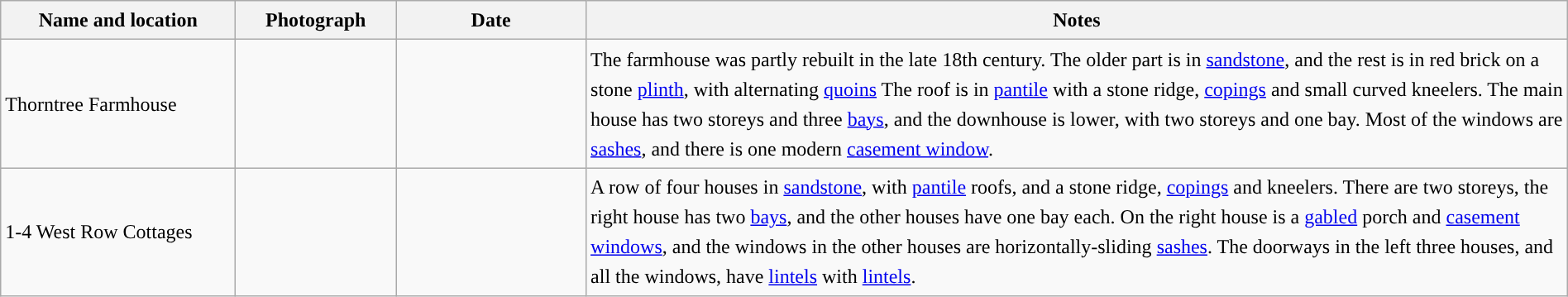<table class="wikitable sortable plainrowheaders" style="width:100%;border:0px;text-align:left;line-height:150%;">
<tr>
<th scope="col"  style="width:150px">Name and location</th>
<th scope="col"  style="width:100px" class="unsortable">Photograph</th>
<th scope="col"  style="width:120px">Date</th>
<th scope="col"  style="width:650px" class="unsortable">Notes</th>
</tr>
<tr>
<td>Thorntree Farmhouse<br><small></small></td>
<td></td>
<td align="center"></td>
<td>The farmhouse was partly rebuilt in the late 18th century.  The older part is in <a href='#'>sandstone</a>, and the rest is in red brick on a stone <a href='#'>plinth</a>, with alternating <a href='#'>quoins</a>  The roof is in <a href='#'>pantile</a> with a stone ridge, <a href='#'>copings</a> and small curved kneelers.  The main house has two storeys and three <a href='#'>bays</a>, and the downhouse is lower, with two storeys and one bay.  Most of the windows are <a href='#'>sashes</a>, and there is one modern <a href='#'>casement window</a>.</td>
</tr>
<tr>
<td>1-4 West Row Cottages<br><small></small></td>
<td></td>
<td align="center"></td>
<td>A row of four houses in <a href='#'>sandstone</a>, with <a href='#'>pantile</a> roofs, and a stone ridge, <a href='#'>copings</a> and kneelers.  There are two storeys, the right house has two <a href='#'>bays</a>, and the other houses have one bay each.  On the right house is a <a href='#'>gabled</a> porch and <a href='#'>casement windows</a>, and the windows in the other houses are horizontally-sliding <a href='#'>sashes</a>.  The doorways in the left three houses, and all the windows, have <a href='#'>lintels</a> with <a href='#'>lintels</a>.</td>
</tr>
<tr>
</tr>
</table>
